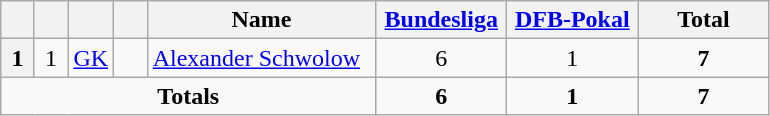<table class="wikitable" style="text-align:center">
<tr>
<th width=15></th>
<th width=15></th>
<th width=15></th>
<th width=15></th>
<th width=145>Name</th>
<th width=80><strong><a href='#'>Bundesliga</a></strong></th>
<th width=80><strong><a href='#'>DFB-Pokal</a></strong></th>
<th width=80>Total</th>
</tr>
<tr>
<th>1</th>
<td>1</td>
<td><a href='#'>GK</a></td>
<td></td>
<td align=left><a href='#'>Alexander Schwolow</a></td>
<td>6</td>
<td>1</td>
<td><strong>7</strong></td>
</tr>
<tr>
<td colspan=5><strong>Totals</strong></td>
<td><strong>6</strong></td>
<td><strong>1</strong></td>
<td><strong>7</strong></td>
</tr>
</table>
